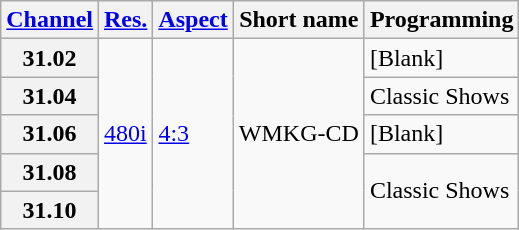<table class="wikitable">
<tr>
<th scope = "col"><a href='#'>Channel</a></th>
<th scope = "col"><a href='#'>Res.</a></th>
<th scope = "col"><a href='#'>Aspect</a></th>
<th scope = "col">Short name</th>
<th scope = "col">Programming</th>
</tr>
<tr>
<th scope = "row">31.02</th>
<td rowspan=5><a href='#'>480i</a></td>
<td rowspan=5><a href='#'>4:3</a></td>
<td rowspan=5>WMKG-CD</td>
<td>[Blank]</td>
</tr>
<tr>
<th scope = "row">31.04</th>
<td>Classic Shows</td>
</tr>
<tr>
<th scope = "row">31.06</th>
<td>[Blank]</td>
</tr>
<tr>
<th scope = "row">31.08</th>
<td rowspan=2>Classic Shows</td>
</tr>
<tr>
<th scope = "row">31.10</th>
</tr>
</table>
